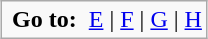<table class=wikitable style="margin: 1em auto 1em auto;">
<tr>
<td align=center> <strong>Go to:</strong>  <a href='#'>E</a> | <a href='#'>F</a> | <a href='#'>G</a> | <a href='#'>H</a></td>
</tr>
</table>
